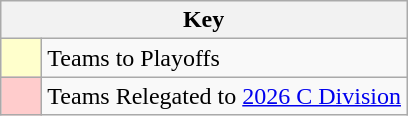<table class="wikitable" style="text-align: center;">
<tr>
<th colspan=2>Key</th>
</tr>
<tr>
<td style="background:#ffffcc; width:20px;"></td>
<td align=left>Teams to Playoffs</td>
</tr>
<tr>
<td style="background:#ffcccc; width:20px;"></td>
<td align=left>Teams Relegated to <a href='#'>2026 C Division</a></td>
</tr>
</table>
